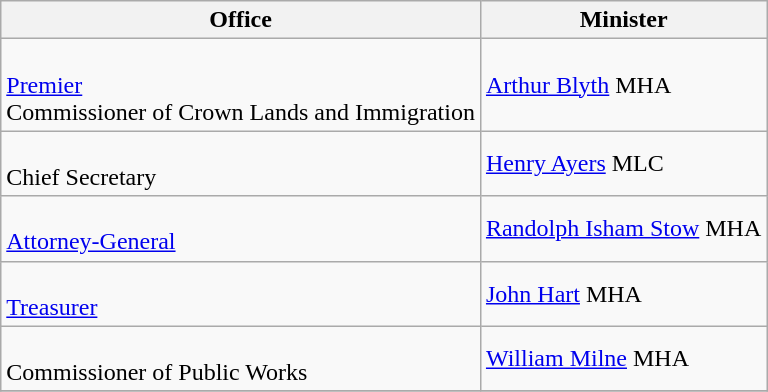<table class="wikitable">
<tr>
<th>Office</th>
<th>Minister</th>
</tr>
<tr>
<td><br><a href='#'>Premier</a><br>
Commissioner of Crown Lands and Immigration</td>
<td><a href='#'>Arthur Blyth</a> MHA</td>
</tr>
<tr>
<td><br>Chief Secretary<br></td>
<td><a href='#'>Henry Ayers</a> MLC</td>
</tr>
<tr>
<td><br><a href='#'>Attorney-General</a></td>
<td><a href='#'>Randolph Isham Stow</a> MHA</td>
</tr>
<tr>
<td><br><a href='#'>Treasurer</a></td>
<td><a href='#'>John Hart</a> MHA</td>
</tr>
<tr>
<td><br>Commissioner of Public Works<br></td>
<td><a href='#'>William Milne</a> MHA</td>
</tr>
<tr>
</tr>
</table>
